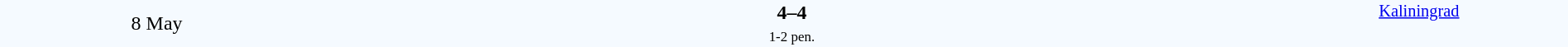<table style="width: 100%; background:#F5FAFF;" cellspacing="0">
<tr>
<td align=center rowspan=3 width=20%>8 May</td>
</tr>
<tr>
<td width=24% align=right></td>
<td align=center width=13%><strong>4–4</strong></td>
<td width=24%></td>
<td style=font-size:85% rowspan=3 valign=top align=center><a href='#'>Kaliningrad</a></td>
</tr>
<tr style=font-size:85%>
<td align=right valign=top></td>
<td align=center><small>1-2 pen.</small></td>
<td></td>
</tr>
</table>
